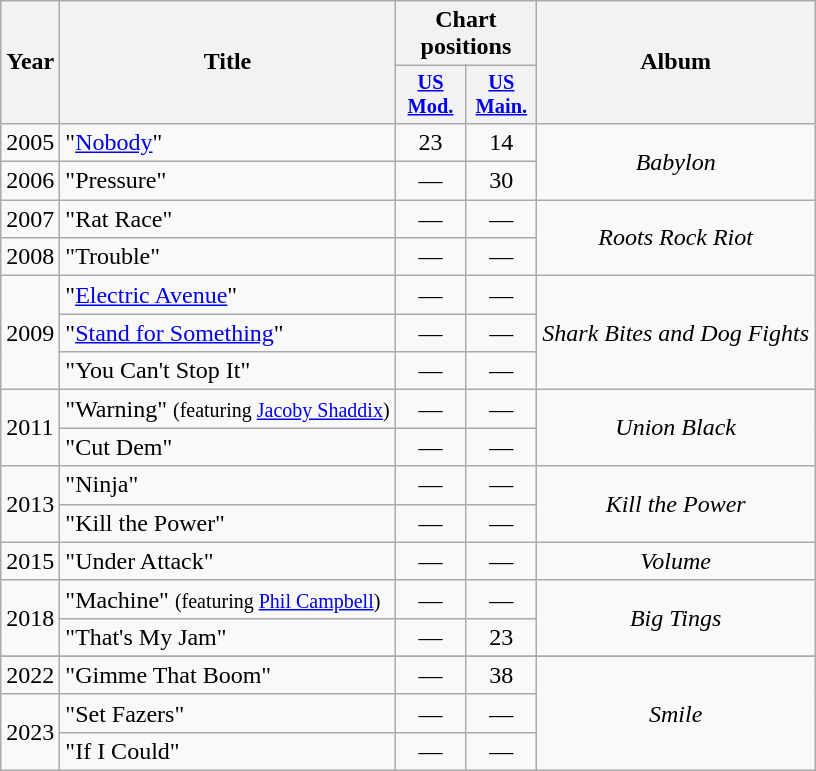<table class="wikitable">
<tr>
<th rowspan="2">Year</th>
<th rowspan="2">Title</th>
<th colspan="2">Chart positions</th>
<th rowspan="2">Album</th>
</tr>
<tr>
<th style="width:3em;font-size:85%"><a href='#'>US<br>Mod.</a><br></th>
<th style="width:3em;font-size:85%"><a href='#'>US<br>Main.</a><br></th>
</tr>
<tr>
<td>2005</td>
<td>"<a href='#'>Nobody</a>"</td>
<td style="text-align:center;">23</td>
<td style="text-align:center;">14</td>
<td style="text-align:center;" rowspan="2"><em>Babylon</em></td>
</tr>
<tr>
<td>2006</td>
<td>"Pressure"</td>
<td style="text-align:center;">—</td>
<td style="text-align:center;">30</td>
</tr>
<tr>
<td>2007</td>
<td>"Rat Race"</td>
<td style="text-align:center;">—</td>
<td style="text-align:center;">—</td>
<td style="text-align:center;" rowspan="2"><em>Roots Rock Riot</em></td>
</tr>
<tr>
<td>2008</td>
<td>"Trouble"</td>
<td style="text-align:center;">—</td>
<td style="text-align:center;">—</td>
</tr>
<tr>
<td rowspan="3">2009</td>
<td>"<a href='#'>Electric Avenue</a>"</td>
<td style="text-align:center;">—</td>
<td style="text-align:center;">—</td>
<td style="text-align:center;" rowspan="3"><em>Shark Bites and Dog Fights</em></td>
</tr>
<tr>
<td>"<a href='#'>Stand for Something</a>"</td>
<td style="text-align:center;">—</td>
<td style="text-align:center;">—</td>
</tr>
<tr>
<td>"You Can't Stop It"</td>
<td style="text-align:center;">—</td>
<td style="text-align:center;">—</td>
</tr>
<tr>
<td rowspan="2">2011</td>
<td>"Warning" <small>(featuring <a href='#'>Jacoby Shaddix</a>)</small></td>
<td style="text-align:center;">—</td>
<td style="text-align:center;">—</td>
<td style="text-align:center;" rowspan="2"><em>Union Black</em></td>
</tr>
<tr>
<td>"Cut Dem"</td>
<td style="text-align:center;">—</td>
<td style="text-align:center;">—</td>
</tr>
<tr>
<td rowspan="2">2013</td>
<td>"Ninja"</td>
<td style="text-align:center;">—</td>
<td style="text-align:center;">—</td>
<td style="text-align:center;" rowspan="2"><em>Kill the Power</em></td>
</tr>
<tr>
<td>"Kill the Power"</td>
<td style="text-align:center;">—</td>
<td style="text-align:center;">—</td>
</tr>
<tr>
<td rowspan="1">2015</td>
<td>"Under Attack"</td>
<td style="text-align:center;">—</td>
<td style="text-align:center;">—</td>
<td style="text-align:center;" rowspan="1"><em>Volume</em></td>
</tr>
<tr>
<td rowspan="2">2018</td>
<td>"Machine" <small>(featuring <a href='#'>Phil Campbell</a>)</small></td>
<td style="text-align:center;">—</td>
<td style="text-align:center;">—</td>
<td style="text-align:center;" rowspan="2"><em>Big Tings</em></td>
</tr>
<tr>
<td>"That's My Jam"</td>
<td style="text-align:center;">—</td>
<td style="text-align:center;">23</td>
</tr>
<tr>
</tr>
<tr>
<td>2022</td>
<td>"Gimme That Boom"</td>
<td style="text-align:center;">—</td>
<td style="text-align:center;">38</td>
<td style="text-align:center;" rowspan="3"><em>Smile</em></td>
</tr>
<tr>
<td rowspan="2">2023</td>
<td>"Set Fazers"</td>
<td style="text-align:center;">—</td>
<td style="text-align:center;">—</td>
</tr>
<tr>
<td>"If I Could"</td>
<td style="text-align:center;">—</td>
<td style="text-align:center;">—</td>
</tr>
</table>
